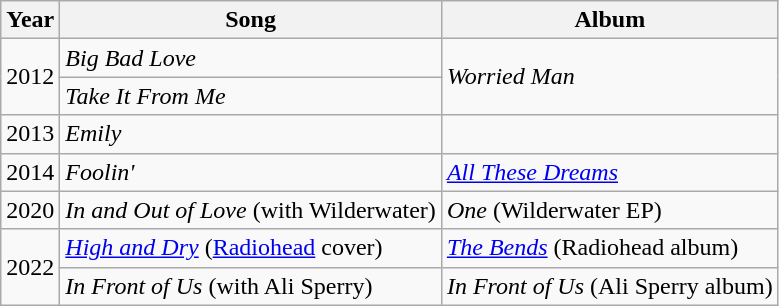<table class="wikitable">
<tr>
<th>Year</th>
<th>Song</th>
<th>Album</th>
</tr>
<tr>
<td rowspan=2>2012</td>
<td><em>Big Bad Love</em></td>
<td rowspan=2><em>Worried Man</em></td>
</tr>
<tr>
<td><em>Take It From Me</em></td>
</tr>
<tr>
<td>2013</td>
<td><em>Emily</em></td>
<td></td>
</tr>
<tr>
<td>2014</td>
<td><em>Foolin' </em></td>
<td><em><a href='#'>All These Dreams</a></em></td>
</tr>
<tr>
<td>2020</td>
<td><em>In and Out of Love</em> (with Wilderwater)</td>
<td><em>One</em> (Wilderwater EP)</td>
</tr>
<tr>
<td rowspan=2>2022</td>
<td><em><a href='#'>High and Dry</a></em> (<a href='#'>Radiohead</a> cover)</td>
<td><em><a href='#'>The Bends</a></em> (Radiohead album)</td>
</tr>
<tr>
<td><em>In Front of Us</em> (with Ali Sperry)</td>
<td><em>In Front of Us</em> (Ali Sperry album)</td>
</tr>
</table>
